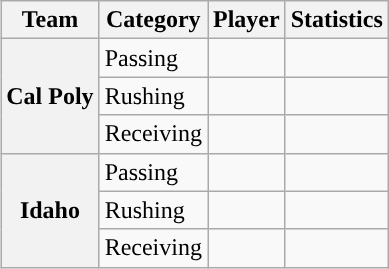<table class="wikitable" style="float:right">
<tr>
<th>Team</th>
<th>Category</th>
<th>Player</th>
<th>Statistics</th>
</tr>
<tr>
<th rowspan=3>Cal Poly</th>
<td>Passing</td>
<td></td>
<td></td>
</tr>
<tr>
<td>Rushing</td>
<td></td>
<td></td>
</tr>
<tr>
<td>Receiving</td>
<td></td>
<td></td>
</tr>
<tr>
<th rowspan=3>Idaho</th>
<td>Passing</td>
<td></td>
<td></td>
</tr>
<tr>
<td>Rushing</td>
<td></td>
<td></td>
</tr>
<tr>
<td>Receiving</td>
<td></td>
<td></td>
</tr>
</table>
